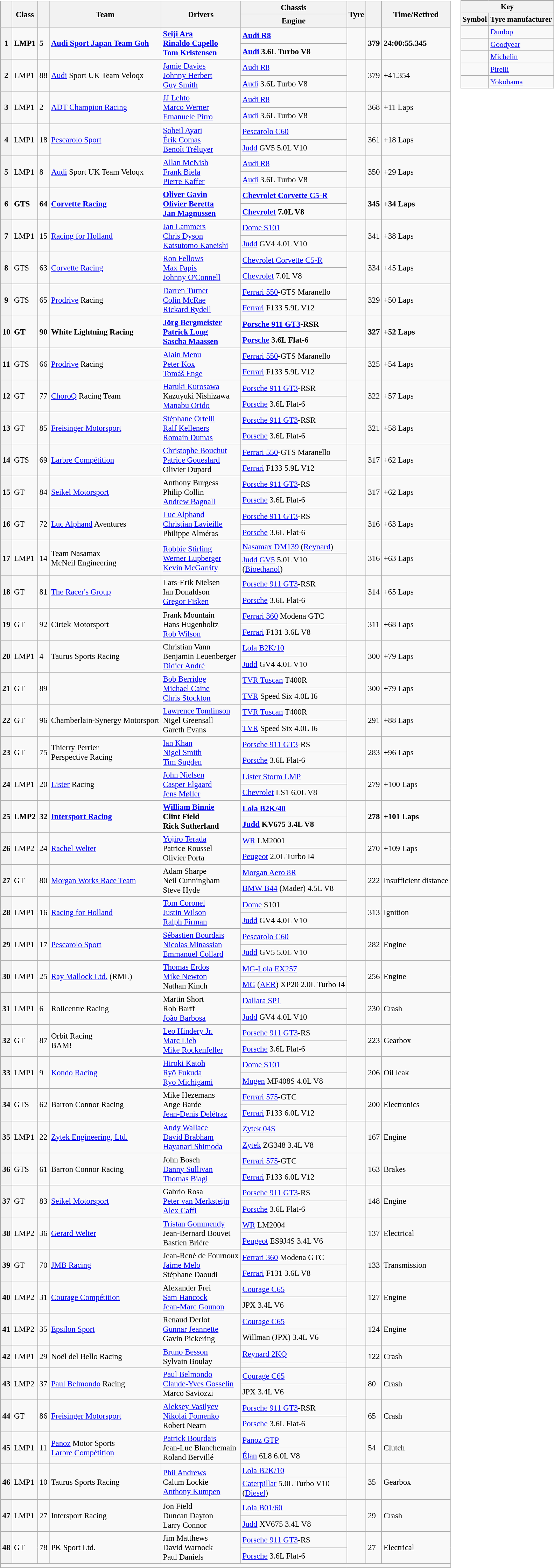<table>
<tr valign="top">
<td><br><table class="wikitable" style="font-size: 95%;">
<tr>
<th rowspan=2></th>
<th rowspan=2>Class</th>
<th rowspan=2></th>
<th rowspan=2>Team</th>
<th rowspan=2>Drivers</th>
<th scope=col>Chassis</th>
<th rowspan=2>Tyre</th>
<th rowspan=2></th>
<th rowspan=2>Time/Retired</th>
</tr>
<tr>
<th>Engine</th>
</tr>
<tr style="font-weight:bold">
<th rowspan=2>1</th>
<td rowspan=2>LMP1</td>
<td rowspan=2>5</td>
<td rowspan=2> <a href='#'>Audi Sport Japan Team Goh</a></td>
<td rowspan=2> <a href='#'>Seiji Ara</a><br> <a href='#'>Rinaldo Capello</a><br> <a href='#'>Tom Kristensen</a></td>
<td><a href='#'>Audi R8</a></td>
<td rowspan=2></td>
<td rowspan=2>379</td>
<td rowspan=2>24:00:55.345</td>
</tr>
<tr style="font-weight:bold">
<td><a href='#'>Audi</a> 3.6L Turbo V8</td>
</tr>
<tr>
<th rowspan=2>2</th>
<td rowspan=2>LMP1</td>
<td rowspan=2>88</td>
<td rowspan=2> <a href='#'>Audi</a> Sport UK Team Veloqx</td>
<td rowspan=2> <a href='#'>Jamie Davies</a><br> <a href='#'>Johnny Herbert</a><br> <a href='#'>Guy Smith</a></td>
<td><a href='#'>Audi R8</a></td>
<td rowspan=2></td>
<td rowspan=2>379</td>
<td rowspan=2>+41.354</td>
</tr>
<tr>
<td><a href='#'>Audi</a> 3.6L Turbo V8</td>
</tr>
<tr>
<th rowspan=2>3</th>
<td rowspan=2>LMP1</td>
<td rowspan=2>2</td>
<td rowspan=2> <a href='#'>ADT Champion Racing</a></td>
<td rowspan=2> <a href='#'>JJ Lehto</a><br> <a href='#'>Marco Werner</a><br> <a href='#'>Emanuele Pirro</a></td>
<td><a href='#'>Audi R8</a></td>
<td rowspan=2></td>
<td rowspan=2>368</td>
<td rowspan=2>+11 Laps</td>
</tr>
<tr>
<td><a href='#'>Audi</a> 3.6L Turbo V8</td>
</tr>
<tr>
<th rowspan=2>4</th>
<td rowspan=2>LMP1</td>
<td rowspan=2>18</td>
<td rowspan=2> <a href='#'>Pescarolo Sport</a></td>
<td rowspan=2> <a href='#'>Soheil Ayari</a><br> <a href='#'>Érik Comas</a><br> <a href='#'>Benoît Tréluyer</a></td>
<td><a href='#'>Pescarolo C60</a></td>
<td rowspan=2></td>
<td rowspan=2>361</td>
<td rowspan=2>+18 Laps</td>
</tr>
<tr>
<td><a href='#'>Judd</a> GV5 5.0L V10</td>
</tr>
<tr>
<th rowspan=2>5</th>
<td rowspan=2>LMP1</td>
<td rowspan=2>8</td>
<td rowspan=2> <a href='#'>Audi</a> Sport UK Team Veloqx</td>
<td rowspan=2> <a href='#'>Allan McNish</a><br> <a href='#'>Frank Biela</a><br> <a href='#'>Pierre Kaffer</a></td>
<td><a href='#'>Audi R8</a></td>
<td rowspan=2></td>
<td rowspan=2>350</td>
<td rowspan=2>+29 Laps</td>
</tr>
<tr>
<td><a href='#'>Audi</a> 3.6L Turbo V8</td>
</tr>
<tr style="font-weight:bold">
<th rowspan=2>6</th>
<td rowspan=2>GTS</td>
<td rowspan=2>64</td>
<td rowspan=2> <a href='#'>Corvette Racing</a></td>
<td rowspan=2> <a href='#'>Oliver Gavin</a><br> <a href='#'>Olivier Beretta</a><br> <a href='#'>Jan Magnussen</a></td>
<td><a href='#'>Chevrolet Corvette C5-R</a></td>
<td rowspan=2></td>
<td rowspan=2>345</td>
<td rowspan=2>+34 Laps</td>
</tr>
<tr style="font-weight:bold">
<td><a href='#'>Chevrolet</a> 7.0L V8</td>
</tr>
<tr>
<th rowspan=2>7</th>
<td rowspan=2>LMP1</td>
<td rowspan=2>15</td>
<td rowspan=2> <a href='#'>Racing for Holland</a></td>
<td rowspan=2> <a href='#'>Jan Lammers</a><br> <a href='#'>Chris Dyson</a><br> <a href='#'>Katsutomo Kaneishi</a></td>
<td><a href='#'>Dome S101</a></td>
<td rowspan=2></td>
<td rowspan=2>341</td>
<td rowspan=2>+38 Laps</td>
</tr>
<tr>
<td><a href='#'>Judd</a> GV4 4.0L V10</td>
</tr>
<tr>
<th rowspan=2>8</th>
<td rowspan=2>GTS</td>
<td rowspan=2>63</td>
<td rowspan=2> <a href='#'>Corvette Racing</a></td>
<td rowspan=2> <a href='#'>Ron Fellows</a><br> <a href='#'>Max Papis</a><br> <a href='#'>Johnny O'Connell</a></td>
<td><a href='#'>Chevrolet Corvette C5-R</a></td>
<td rowspan=2></td>
<td rowspan=2>334</td>
<td rowspan=2>+45 Laps</td>
</tr>
<tr>
<td><a href='#'>Chevrolet</a> 7.0L V8</td>
</tr>
<tr>
<th rowspan=2>9</th>
<td rowspan=2>GTS</td>
<td rowspan=2>65</td>
<td rowspan=2> <a href='#'>Prodrive</a> Racing</td>
<td rowspan=2> <a href='#'>Darren Turner</a><br> <a href='#'>Colin McRae</a><br>  <a href='#'>Rickard Rydell</a></td>
<td><a href='#'>Ferrari 550</a>-GTS Maranello</td>
<td rowspan=2></td>
<td rowspan=2>329</td>
<td rowspan=2>+50 Laps</td>
</tr>
<tr>
<td><a href='#'>Ferrari</a> F133 5.9L V12</td>
</tr>
<tr style="font-weight:bold">
<th rowspan=2>10</th>
<td rowspan=2>GT</td>
<td rowspan=2>90</td>
<td rowspan=2> White Lightning Racing</td>
<td rowspan=2> <a href='#'>Jörg Bergmeister</a><br> <a href='#'>Patrick Long</a><br> <a href='#'>Sascha Maassen</a></td>
<td><a href='#'>Porsche 911 GT3</a>-RSR</td>
<td rowspan=2></td>
<td rowspan=2>327</td>
<td rowspan=2>+52 Laps</td>
</tr>
<tr style="font-weight:bold">
<td><a href='#'>Porsche</a> 3.6L Flat-6</td>
</tr>
<tr>
<th rowspan=2>11</th>
<td rowspan=2>GTS</td>
<td rowspan=2>66</td>
<td rowspan=2> <a href='#'>Prodrive</a> Racing</td>
<td rowspan=2> <a href='#'>Alain Menu</a><br> <a href='#'>Peter Kox</a><br> <a href='#'>Tomáš Enge</a></td>
<td><a href='#'>Ferrari 550</a>-GTS Maranello</td>
<td rowspan=2></td>
<td rowspan=2>325</td>
<td rowspan=2>+54 Laps</td>
</tr>
<tr>
<td><a href='#'>Ferrari</a> F133 5.9L V12</td>
</tr>
<tr>
<th rowspan=2>12</th>
<td rowspan=2>GT</td>
<td rowspan=2>77</td>
<td rowspan=2> <a href='#'>ChoroQ</a> Racing Team</td>
<td rowspan=2> <a href='#'>Haruki Kurosawa</a><br> Kazuyuki Nishizawa<br> <a href='#'>Manabu Orido</a></td>
<td><a href='#'>Porsche 911 GT3</a>-RSR</td>
<td rowspan=2></td>
<td rowspan=2>322</td>
<td rowspan=2>+57 Laps</td>
</tr>
<tr>
<td><a href='#'>Porsche</a> 3.6L Flat-6</td>
</tr>
<tr>
<th rowspan=2>13</th>
<td rowspan=2>GT</td>
<td rowspan=2>85</td>
<td rowspan=2> <a href='#'>Freisinger Motorsport</a></td>
<td rowspan=2> <a href='#'>Stéphane Ortelli</a><br> <a href='#'>Ralf Kelleners</a><br> <a href='#'>Romain Dumas</a></td>
<td><a href='#'>Porsche 911 GT3</a>-RSR</td>
<td rowspan=2></td>
<td rowspan=2>321</td>
<td rowspan=2>+58 Laps</td>
</tr>
<tr>
<td><a href='#'>Porsche</a> 3.6L Flat-6</td>
</tr>
<tr>
<th rowspan=2>14</th>
<td rowspan=2>GTS</td>
<td rowspan=2>69</td>
<td rowspan=2> <a href='#'>Larbre Compétition</a></td>
<td rowspan=2> <a href='#'>Christophe Bouchut</a><br> <a href='#'>Patrice Goueslard</a><br> Olivier Dupard</td>
<td><a href='#'>Ferrari 550</a>-GTS Maranello</td>
<td rowspan=2></td>
<td rowspan=2>317</td>
<td rowspan=2>+62 Laps</td>
</tr>
<tr>
<td><a href='#'>Ferrari</a> F133 5.9L V12</td>
</tr>
<tr>
<th rowspan=2>15</th>
<td rowspan=2>GT</td>
<td rowspan=2>84</td>
<td rowspan=2> <a href='#'>Seikel Motorsport</a></td>
<td rowspan=2> Anthony Burgess<br> Philip Collin<br> <a href='#'>Andrew Bagnall</a></td>
<td><a href='#'>Porsche 911 GT3</a>-RS</td>
<td rowspan=2></td>
<td rowspan=2>317</td>
<td rowspan=2>+62 Laps</td>
</tr>
<tr>
<td><a href='#'>Porsche</a> 3.6L Flat-6</td>
</tr>
<tr>
<th rowspan=2>16</th>
<td rowspan=2>GT</td>
<td rowspan=2>72</td>
<td rowspan=2> <a href='#'>Luc Alphand</a> Aventures</td>
<td rowspan=2> <a href='#'>Luc Alphand</a><br> <a href='#'>Christian Lavieille</a><br> Philippe Alméras</td>
<td><a href='#'>Porsche 911 GT3</a>-RS</td>
<td rowspan=2></td>
<td rowspan=2>316</td>
<td rowspan=2>+63 Laps</td>
</tr>
<tr>
<td><a href='#'>Porsche</a> 3.6L Flat-6</td>
</tr>
<tr>
<th rowspan=2>17</th>
<td rowspan=2>LMP1</td>
<td rowspan=2>14</td>
<td rowspan=2> Team Nasamax<br> McNeil Engineering</td>
<td rowspan=2> <a href='#'>Robbie Stirling</a><br> <a href='#'>Werner Lupberger</a><br> <a href='#'>Kevin McGarrity</a></td>
<td><a href='#'>Nasamax DM139</a> (<a href='#'>Reynard</a>)</td>
<td rowspan=2></td>
<td rowspan=2>316</td>
<td rowspan=2>+63 Laps</td>
</tr>
<tr>
<td><a href='#'>Judd GV5</a> 5.0L V10<br>(<a href='#'>Bioethanol</a>)</td>
</tr>
<tr>
<th rowspan=2>18</th>
<td rowspan=2>GT</td>
<td rowspan=2>81</td>
<td rowspan=2> <a href='#'>The Racer's Group</a></td>
<td rowspan=2> Lars-Erik Nielsen<br> Ian Donaldson<br> <a href='#'>Gregor Fisken</a></td>
<td><a href='#'>Porsche 911 GT3</a>-RSR</td>
<td rowspan=2></td>
<td rowspan=2>314</td>
<td rowspan=2>+65 Laps</td>
</tr>
<tr>
<td><a href='#'>Porsche</a> 3.6L Flat-6</td>
</tr>
<tr>
<th rowspan=2>19</th>
<td rowspan=2>GT</td>
<td rowspan=2>92</td>
<td rowspan=2> Cirtek Motorsport</td>
<td rowspan=2> Frank Mountain<br> Hans Hugenholtz<br> <a href='#'>Rob Wilson</a></td>
<td><a href='#'>Ferrari 360</a> Modena GTC</td>
<td rowspan=2></td>
<td rowspan=2>311</td>
<td rowspan=2>+68 Laps</td>
</tr>
<tr>
<td><a href='#'>Ferrari</a> F131 3.6L V8</td>
</tr>
<tr>
<th rowspan=2>20</th>
<td rowspan=2>LMP1</td>
<td rowspan=2>4</td>
<td rowspan=2> Taurus Sports Racing</td>
<td rowspan=2> Christian Vann<br> Benjamin Leuenberger<br> <a href='#'>Didier André</a></td>
<td><a href='#'>Lola B2K/10</a></td>
<td rowspan=2></td>
<td rowspan=2>300</td>
<td rowspan=2>+79 Laps</td>
</tr>
<tr>
<td><a href='#'>Judd</a> GV4 4.0L V10</td>
</tr>
<tr>
<th rowspan=2>21</th>
<td rowspan=2>GT</td>
<td rowspan=2>89</td>
<td rowspan=2></td>
<td rowspan=2> <a href='#'>Bob Berridge</a><br> <a href='#'>Michael Caine</a><br> <a href='#'>Chris Stockton</a></td>
<td><a href='#'>TVR Tuscan</a> T400R</td>
<td rowspan=2></td>
<td rowspan=2>300</td>
<td rowspan=2>+79 Laps</td>
</tr>
<tr>
<td><a href='#'>TVR</a> Speed Six 4.0L I6</td>
</tr>
<tr>
<th rowspan=2>22</th>
<td rowspan=2>GT</td>
<td rowspan=2>96</td>
<td rowspan=2> Chamberlain-Synergy Motorsport</td>
<td rowspan=2> <a href='#'>Lawrence Tomlinson</a><br> Nigel Greensall<br> Gareth Evans</td>
<td><a href='#'>TVR Tuscan</a> T400R</td>
<td rowspan=2></td>
<td rowspan=2>291</td>
<td rowspan=2>+88 Laps</td>
</tr>
<tr>
<td><a href='#'>TVR</a> Speed Six 4.0L I6</td>
</tr>
<tr>
<th rowspan=2>23</th>
<td rowspan=2>GT</td>
<td rowspan=2>75</td>
<td rowspan=2> Thierry Perrier<br> Perspective Racing</td>
<td rowspan=2> <a href='#'>Ian Khan</a><br> <a href='#'>Nigel Smith</a><br> <a href='#'>Tim Sugden</a></td>
<td><a href='#'>Porsche 911 GT3</a>-RS</td>
<td rowspan=2></td>
<td rowspan=2>283</td>
<td rowspan=2>+96 Laps</td>
</tr>
<tr>
<td><a href='#'>Porsche</a> 3.6L Flat-6</td>
</tr>
<tr>
<th rowspan=2>24</th>
<td rowspan=2>LMP1</td>
<td rowspan=2>20</td>
<td rowspan=2> <a href='#'>Lister</a> Racing</td>
<td rowspan=2> <a href='#'>John Nielsen</a><br> <a href='#'>Casper Elgaard</a><br> <a href='#'>Jens Møller</a></td>
<td><a href='#'>Lister Storm LMP</a></td>
<td rowspan=2></td>
<td rowspan=2>279</td>
<td rowspan=2>+100 Laps</td>
</tr>
<tr>
<td><a href='#'>Chevrolet</a> LS1 6.0L V8</td>
</tr>
<tr style="font-weight:bold">
<th rowspan=2>25</th>
<td rowspan=2>LMP2</td>
<td rowspan=2>32</td>
<td rowspan=2> <a href='#'>Intersport Racing</a></td>
<td rowspan=2> <a href='#'>William Binnie</a><br> Clint Field<br> Rick Sutherland</td>
<td><a href='#'>Lola B2K/40</a></td>
<td rowspan=2></td>
<td rowspan=2>278</td>
<td rowspan=2>+101 Laps</td>
</tr>
<tr style="font-weight:bold">
<td><a href='#'>Judd</a> KV675 3.4L V8</td>
</tr>
<tr>
<th rowspan=2>26</th>
<td rowspan=2>LMP2</td>
<td rowspan=2>24</td>
<td rowspan=2> <a href='#'>Rachel Welter</a></td>
<td rowspan=2> <a href='#'>Yojiro Terada</a><br> Patrice Roussel<br> Olivier Porta</td>
<td><a href='#'>WR</a> LM2001</td>
<td rowspan=2></td>
<td rowspan=2>270</td>
<td rowspan=2>+109 Laps</td>
</tr>
<tr>
<td><a href='#'>Peugeot</a> 2.0L Turbo I4</td>
</tr>
<tr>
<th rowspan=2>27<br></th>
<td rowspan=2>GT</td>
<td rowspan=2>80</td>
<td rowspan=2> <a href='#'>Morgan Works Race Team</a></td>
<td rowspan=2> Adam Sharpe<br> Neil Cunningham<br> Steve Hyde</td>
<td><a href='#'>Morgan Aero 8R</a></td>
<td rowspan=2></td>
<td rowspan=2>222</td>
<td rowspan=2>Insufficient distance</td>
</tr>
<tr>
<td><a href='#'>BMW B44</a> (Mader) 4.5L V8</td>
</tr>
<tr>
<th rowspan=2>28<br></th>
<td rowspan=2>LMP1</td>
<td rowspan=2>16</td>
<td rowspan=2> <a href='#'>Racing for Holland</a></td>
<td rowspan=2> <a href='#'>Tom Coronel</a><br> <a href='#'>Justin Wilson</a><br> <a href='#'>Ralph Firman</a></td>
<td><a href='#'>Dome</a> S101</td>
<td rowspan=2></td>
<td rowspan=2>313</td>
<td rowspan=2>Ignition</td>
</tr>
<tr>
<td><a href='#'>Judd</a> GV4 4.0L V10</td>
</tr>
<tr>
<th rowspan=2>29<br></th>
<td rowspan=2>LMP1</td>
<td rowspan=2>17</td>
<td rowspan=2> <a href='#'>Pescarolo Sport</a></td>
<td rowspan=2> <a href='#'>Sébastien Bourdais</a><br> <a href='#'>Nicolas Minassian</a><br> <a href='#'>Emmanuel Collard</a></td>
<td><a href='#'>Pescarolo C60</a></td>
<td rowspan=2></td>
<td rowspan=2>282</td>
<td rowspan=2>Engine</td>
</tr>
<tr>
<td><a href='#'>Judd</a> GV5 5.0L V10</td>
</tr>
<tr>
<th rowspan=2>30<br></th>
<td rowspan=2>LMP1</td>
<td rowspan=2>25</td>
<td rowspan=2> <a href='#'>Ray Mallock Ltd.</a> (RML)</td>
<td rowspan=2> <a href='#'>Thomas Erdos</a><br> <a href='#'>Mike Newton</a><br> Nathan Kinch</td>
<td><a href='#'>MG-Lola EX257</a></td>
<td rowspan=2></td>
<td rowspan=2>256</td>
<td rowspan=2>Engine</td>
</tr>
<tr>
<td><a href='#'>MG</a> (<a href='#'>AER</a>) XP20 2.0L Turbo I4</td>
</tr>
<tr>
<th rowspan=2>31<br></th>
<td rowspan=2>LMP1</td>
<td rowspan=2>6</td>
<td rowspan=2> Rollcentre Racing</td>
<td rowspan=2> Martin Short<br> Rob Barff<br> <a href='#'>João Barbosa</a></td>
<td><a href='#'>Dallara SP1</a></td>
<td rowspan=2></td>
<td rowspan=2>230</td>
<td rowspan=2>Crash</td>
</tr>
<tr>
<td><a href='#'>Judd</a> GV4 4.0L V10</td>
</tr>
<tr>
<th rowspan=2>32<br></th>
<td rowspan=2>GT</td>
<td rowspan=2>87</td>
<td rowspan=2> Orbit Racing<br> BAM!</td>
<td rowspan=2> <a href='#'>Leo Hindery Jr.</a><br> <a href='#'>Marc Lieb</a><br> <a href='#'>Mike Rockenfeller</a></td>
<td><a href='#'>Porsche 911 GT3</a>-RS</td>
<td rowspan=2></td>
<td rowspan=2>223</td>
<td rowspan=2>Gearbox</td>
</tr>
<tr>
<td><a href='#'>Porsche</a> 3.6L Flat-6</td>
</tr>
<tr>
<th rowspan=2>33<br></th>
<td rowspan=2>LMP1</td>
<td rowspan=2>9</td>
<td rowspan=2> <a href='#'>Kondo Racing</a></td>
<td rowspan=2> <a href='#'>Hiroki Katoh</a><br> <a href='#'>Ryō Fukuda</a><br> <a href='#'>Ryo Michigami</a></td>
<td><a href='#'>Dome S101</a></td>
<td rowspan=2></td>
<td rowspan=2>206</td>
<td rowspan=2>Oil leak</td>
</tr>
<tr>
<td><a href='#'>Mugen</a> MF408S 4.0L V8</td>
</tr>
<tr>
<th rowspan=2>34<br></th>
<td rowspan=2>GTS</td>
<td rowspan=2>62</td>
<td rowspan=2> Barron Connor Racing</td>
<td rowspan=2> Mike Hezemans<br> Ange Barde<br> <a href='#'>Jean-Denis Delétraz</a></td>
<td><a href='#'>Ferrari 575</a>-GTC</td>
<td rowspan=2></td>
<td rowspan=2>200</td>
<td rowspan=2>Electronics</td>
</tr>
<tr>
<td><a href='#'>Ferrari</a> F133 6.0L V12</td>
</tr>
<tr>
<th rowspan=2>35<br></th>
<td rowspan=2>LMP1</td>
<td rowspan=2>22</td>
<td rowspan=2> <a href='#'>Zytek Engineering, Ltd.</a></td>
<td rowspan=2> <a href='#'>Andy Wallace</a><br> <a href='#'>David Brabham</a><br> <a href='#'>Hayanari Shimoda</a></td>
<td><a href='#'>Zytek 04S</a></td>
<td rowspan=2></td>
<td rowspan=2>167</td>
<td rowspan=2>Engine</td>
</tr>
<tr>
<td><a href='#'>Zytek</a> ZG348 3.4L V8</td>
</tr>
<tr>
<th rowspan=2>36<br></th>
<td rowspan=2>GTS</td>
<td rowspan=2>61</td>
<td rowspan=2> Barron Connor Racing</td>
<td rowspan=2> John Bosch<br> <a href='#'>Danny Sullivan</a><br> <a href='#'>Thomas Biagi</a></td>
<td><a href='#'>Ferrari 575</a>-GTC</td>
<td rowspan=2></td>
<td rowspan=2>163</td>
<td rowspan=2>Brakes</td>
</tr>
<tr>
<td><a href='#'>Ferrari</a> F133 6.0L V12</td>
</tr>
<tr>
<th rowspan=2>37<br></th>
<td rowspan=2>GT</td>
<td rowspan=2>83</td>
<td rowspan=2> <a href='#'>Seikel Motorsport</a></td>
<td rowspan=2> Gabrio Rosa<br> <a href='#'>Peter van Merksteijn</a><br> <a href='#'>Alex Caffi</a></td>
<td><a href='#'>Porsche 911 GT3</a>-RS</td>
<td rowspan=2></td>
<td rowspan=2>148</td>
<td rowspan=2>Engine</td>
</tr>
<tr>
<td><a href='#'>Porsche</a> 3.6L Flat-6</td>
</tr>
<tr>
<th rowspan=2>38<br></th>
<td rowspan=2>LMP2</td>
<td rowspan=2>36</td>
<td rowspan=2> <a href='#'>Gerard Welter</a></td>
<td rowspan=2> <a href='#'>Tristan Gommendy</a><br> Jean-Bernard Bouvet<br> Bastien Brière</td>
<td><a href='#'>WR</a> LM2004</td>
<td rowspan=2></td>
<td rowspan=2>137</td>
<td rowspan=2>Electrical</td>
</tr>
<tr>
<td><a href='#'>Peugeot</a> ES9J4S 3.4L V6</td>
</tr>
<tr>
<th rowspan=2>39<br></th>
<td rowspan=2>GT</td>
<td rowspan=2>70</td>
<td rowspan=2> <a href='#'>JMB Racing</a></td>
<td rowspan=2> Jean-René de Fournoux<br> <a href='#'>Jaime Melo</a><br> Stéphane Daoudi</td>
<td><a href='#'>Ferrari 360</a> Modena GTC</td>
<td rowspan=2></td>
<td rowspan=2>133</td>
<td rowspan=2>Transmission</td>
</tr>
<tr>
<td><a href='#'>Ferrari</a> F131 3.6L V8</td>
</tr>
<tr>
<th rowspan=2>40<br></th>
<td rowspan=2>LMP2</td>
<td rowspan=2>31</td>
<td rowspan=2> <a href='#'>Courage Compétition</a></td>
<td rowspan=2> Alexander Frei<br> <a href='#'>Sam Hancock</a><br> <a href='#'>Jean-Marc Gounon</a></td>
<td><a href='#'>Courage C65</a></td>
<td rowspan=2></td>
<td rowspan=2>127</td>
<td rowspan=2>Engine</td>
</tr>
<tr>
<td>JPX 3.4L V6</td>
</tr>
<tr>
<th rowspan=2>41<br></th>
<td rowspan=2>LMP2</td>
<td rowspan=2>35</td>
<td rowspan=2> <a href='#'>Epsilon Sport</a></td>
<td rowspan=2> Renaud Derlot<br> <a href='#'>Gunnar Jeannette</a><br> Gavin Pickering</td>
<td><a href='#'>Courage C65</a></td>
<td rowspan=2></td>
<td rowspan=2>124</td>
<td rowspan=2>Engine</td>
</tr>
<tr>
<td>Willman (JPX) 3.4L V6</td>
</tr>
<tr>
<th rowspan=2>42<br></th>
<td rowspan=2>LMP1</td>
<td rowspan=2>29</td>
<td rowspan=2> Noël del Bello Racing</td>
<td rowspan=2> <a href='#'>Bruno Besson</a><br> Sylvain Boulay<br></td>
<td><a href='#'>Reynard 2KQ</a></td>
<td rowspan=2></td>
<td rowspan=2>122</td>
<td rowspan=2>Crash</td>
</tr>
<tr>
<td></td>
</tr>
<tr>
<th rowspan=2>43<br></th>
<td rowspan=2>LMP2</td>
<td rowspan=2>37</td>
<td rowspan=2> <a href='#'>Paul Belmondo</a> Racing</td>
<td rowspan=2> <a href='#'>Paul Belmondo</a><br> <a href='#'>Claude-Yves Gosselin</a><br> Marco Saviozzi</td>
<td><a href='#'>Courage C65</a></td>
<td rowspan=2></td>
<td rowspan=2>80</td>
<td rowspan=2>Crash</td>
</tr>
<tr>
<td>JPX 3.4L V6</td>
</tr>
<tr>
<th rowspan=2>44<br></th>
<td rowspan=2>GT</td>
<td rowspan=2>86</td>
<td rowspan=2> <a href='#'>Freisinger Motorsport</a></td>
<td rowspan=2> <a href='#'>Aleksey Vasilyev</a><br> <a href='#'>Nikolai Fomenko</a><br> Robert Nearn</td>
<td><a href='#'>Porsche 911 GT3</a>-RSR</td>
<td rowspan=2></td>
<td rowspan=2>65</td>
<td rowspan=2>Crash</td>
</tr>
<tr>
<td><a href='#'>Porsche</a> 3.6L Flat-6</td>
</tr>
<tr>
<th rowspan=2>45<br></th>
<td rowspan=2>LMP1</td>
<td rowspan=2>11</td>
<td rowspan=2> <a href='#'>Panoz</a> Motor Sports<br> <a href='#'>Larbre Compétition</a></td>
<td rowspan=2> <a href='#'>Patrick Bourdais</a><br> Jean-Luc Blanchemain<br> Roland Bervillé</td>
<td><a href='#'>Panoz GTP</a></td>
<td rowspan=2></td>
<td rowspan=2>54</td>
<td rowspan=2>Clutch</td>
</tr>
<tr>
<td><a href='#'>Élan</a> 6L8 6.0L V8</td>
</tr>
<tr>
<th rowspan=2>46<br></th>
<td rowspan=2>LMP1</td>
<td rowspan=2>10</td>
<td rowspan=2> Taurus Sports Racing</td>
<td rowspan=2> <a href='#'>Phil Andrews</a><br> Calum Lockie<br> <a href='#'>Anthony Kumpen</a></td>
<td><a href='#'>Lola B2K/10</a></td>
<td rowspan=2></td>
<td rowspan=2>35</td>
<td rowspan=2>Gearbox</td>
</tr>
<tr>
<td><a href='#'>Caterpillar</a> 5.0L Turbo V10<br>(<a href='#'>Diesel</a>)</td>
</tr>
<tr>
<th rowspan=2>47<br></th>
<td rowspan=2>LMP1</td>
<td rowspan=2>27</td>
<td rowspan=2> Intersport Racing</td>
<td rowspan=2> Jon Field<br> Duncan Dayton<br> Larry Connor</td>
<td><a href='#'>Lola B01/60</a></td>
<td rowspan=2></td>
<td rowspan=2>29</td>
<td rowspan=2>Crash</td>
</tr>
<tr>
<td><a href='#'>Judd</a> XV675 3.4L V8</td>
</tr>
<tr>
<th rowspan=2>48<br></th>
<td rowspan=2>GT</td>
<td rowspan=2>78</td>
<td rowspan=2> PK Sport Ltd.</td>
<td rowspan=2> Jim Matthews<br> David Warnock<br> Paul Daniels</td>
<td><a href='#'>Porsche 911 GT3</a>-RS</td>
<td rowspan=2></td>
<td rowspan=2>27</td>
<td rowspan=2>Electrical</td>
</tr>
<tr>
<td><a href='#'>Porsche</a> 3.6L Flat-6</td>
</tr>
<tr>
<td colspan="11"></td>
</tr>
<tr class="sortbottom">
</tr>
</table>
</td>
<td><br><table style="margin-right:0; font-size:90%" class="wikitable">
<tr>
<th scope="col" colspan=2>Key</th>
</tr>
<tr>
<th scope="col">Symbol</th>
<th scope="col">Tyre manufacturer</th>
</tr>
<tr>
<td></td>
<td><a href='#'>Dunlop</a></td>
</tr>
<tr>
<td></td>
<td><a href='#'>Goodyear</a></td>
</tr>
<tr>
<td></td>
<td><a href='#'>Michelin</a></td>
</tr>
<tr>
<td></td>
<td><a href='#'>Pirelli</a></td>
</tr>
<tr>
<td></td>
<td><a href='#'>Yokohama</a></td>
</tr>
</table>
</td>
</tr>
</table>
